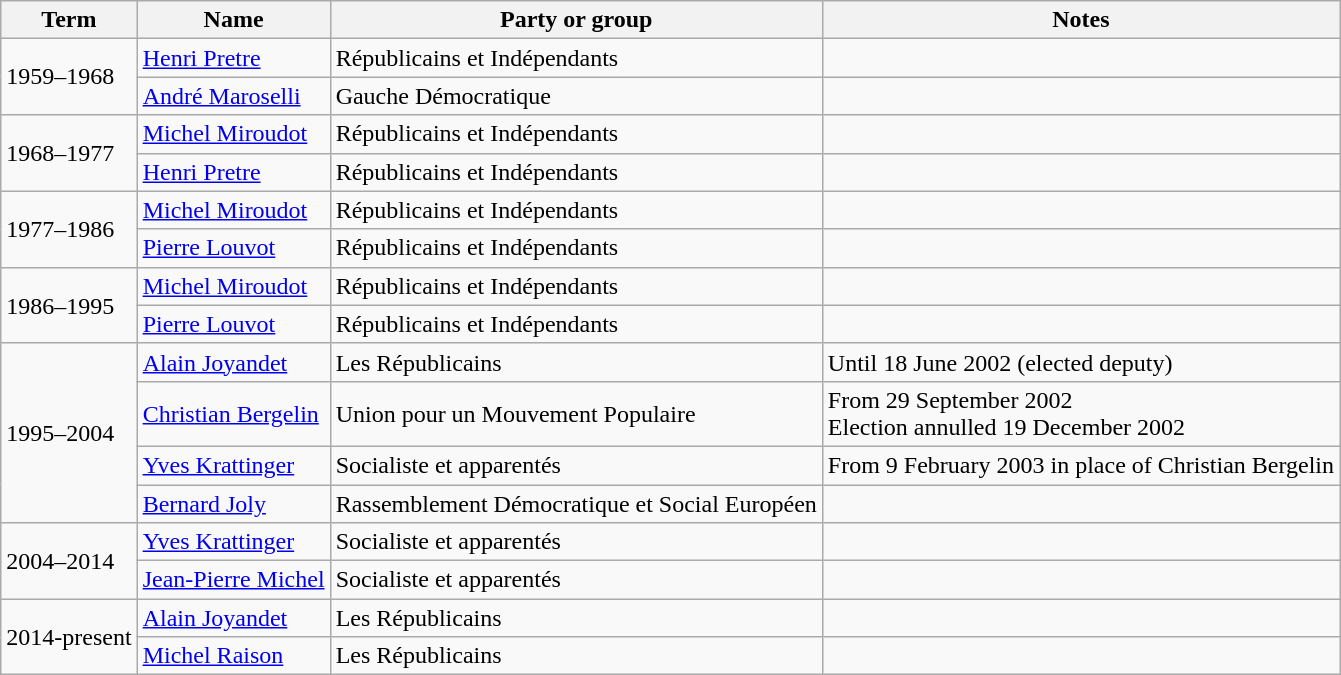<table class="wikitable sortable">
<tr>
<th>Term</th>
<th>Name</th>
<th>Party or group</th>
<th>Notes</th>
</tr>
<tr>
<td rowspan=2>1959–1968</td>
<td><a href='#'>Henri Pretre</a></td>
<td>Républicains et Indépendants</td>
<td></td>
</tr>
<tr>
<td><a href='#'>André Maroselli</a></td>
<td>Gauche Démocratique</td>
<td></td>
</tr>
<tr>
<td rowspan=2>1968–1977</td>
<td><a href='#'>Michel Miroudot</a></td>
<td>Républicains et Indépendants</td>
<td></td>
</tr>
<tr>
<td><a href='#'>Henri Pretre</a></td>
<td>Républicains et Indépendants</td>
<td></td>
</tr>
<tr>
<td rowspan=2>1977–1986</td>
<td><a href='#'>Michel Miroudot</a></td>
<td>Républicains et Indépendants</td>
<td></td>
</tr>
<tr>
<td><a href='#'>Pierre Louvot</a></td>
<td>Républicains et Indépendants</td>
<td></td>
</tr>
<tr>
<td rowspan=2>1986–1995</td>
<td><a href='#'>Michel Miroudot</a></td>
<td>Républicains et Indépendants</td>
<td></td>
</tr>
<tr>
<td><a href='#'>Pierre Louvot</a></td>
<td>Républicains et Indépendants</td>
<td></td>
</tr>
<tr>
<td rowspan=4>1995–2004</td>
<td><a href='#'>Alain Joyandet</a></td>
<td>Les Républicains</td>
<td>Until 18 June 2002 (elected deputy)</td>
</tr>
<tr>
<td><a href='#'>Christian Bergelin</a></td>
<td>Union pour un Mouvement Populaire</td>
<td>From 29 September 2002<br>Election annulled 19 December 2002</td>
</tr>
<tr>
<td><a href='#'>Yves Krattinger</a></td>
<td>Socialiste et apparentés</td>
<td>From 9 February 2003 in place of Christian Bergelin</td>
</tr>
<tr>
<td><a href='#'>Bernard Joly</a></td>
<td>Rassemblement Démocratique et Social Européen</td>
<td></td>
</tr>
<tr>
<td rowspan=2>2004–2014</td>
<td><a href='#'>Yves Krattinger</a></td>
<td>Socialiste et apparentés</td>
<td></td>
</tr>
<tr>
<td><a href='#'>Jean-Pierre Michel</a></td>
<td>Socialiste et apparentés</td>
<td></td>
</tr>
<tr>
<td rowspan=2>2014-present</td>
<td><a href='#'>Alain Joyandet</a></td>
<td>Les Républicains</td>
<td></td>
</tr>
<tr>
<td><a href='#'>Michel Raison</a></td>
<td>Les Républicains</td>
<td></td>
</tr>
</table>
